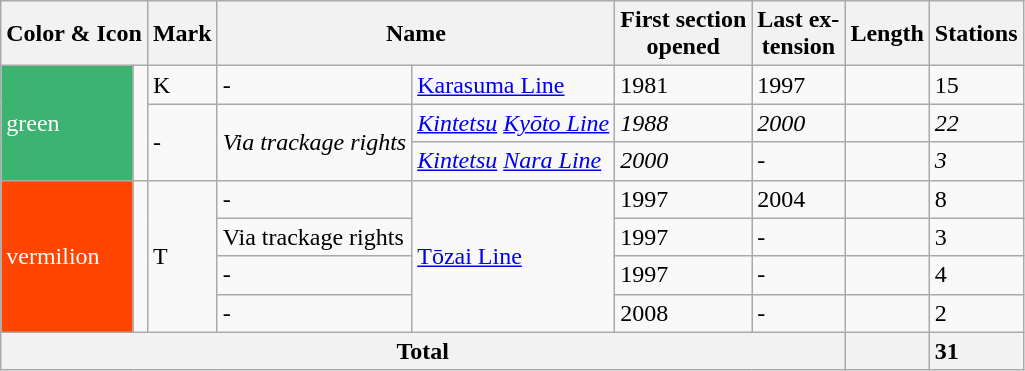<table class="wikitable" >
<tr>
<th colspan=2>Color & Icon</th>
<th>Mark</th>
<th colspan=2>Name</th>
<th>First section<br>opened</th>
<th>Last ex-<br>tension</th>
<th>Length</th>
<th>Stations</th>
</tr>
<tr>
<td rowspan=3 style="background:#3cb371; color:white;">green</td>
<td rowspan=3></td>
<td>K</td>
<td>-</td>
<td style="text-align:left;"><a href='#'>Karasuma Line</a></td>
<td>1981</td>
<td>1997</td>
<td></td>
<td>15</td>
</tr>
<tr>
<td rowspan=2>-</td>
<td rowspan=2><em>Via trackage rights</em></td>
<td style="text-align:left;"><em><a href='#'>Kintetsu</a> <a href='#'>Kyōto Line</a></em></td>
<td><em>1988</em></td>
<td><em>2000</em></td>
<td><em></em></td>
<td><em>22</em></td>
</tr>
<tr>
<td style="text-align:left;"><em><a href='#'>Kintetsu</a> <a href='#'>Nara Line</a></em></td>
<td><em>2000</em></td>
<td>-</td>
<td><em></em></td>
<td><em>3</em></td>
</tr>
<tr>
<td rowspan=4 style="background:orangered; color:white;">vermilion</td>
<td rowspan=4></td>
<td rowspan=4>T</td>
<td>-</td>
<td rowspan=4 style="text-align:left;"><a href='#'>Tōzai Line</a></td>
<td>1997</td>
<td>2004</td>
<td></td>
<td>8</td>
</tr>
<tr>
<td>Via trackage rights</td>
<td>1997</td>
<td>-</td>
<td></td>
<td>3</td>
</tr>
<tr>
<td>-</td>
<td>1997</td>
<td>-</td>
<td></td>
<td>4</td>
</tr>
<tr>
<td>-</td>
<td>2008</td>
<td>-</td>
<td></td>
<td>2</td>
</tr>
<tr style="background:#F2F2F2;">
<td colspan=7 style="text-align:center;"><strong>Total</strong></td>
<td><strong></strong></td>
<td><strong>31</strong></td>
</tr>
</table>
